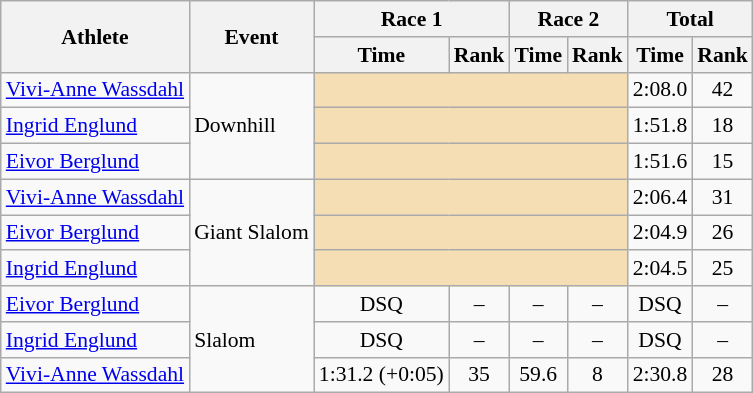<table class="wikitable" style="font-size:90%">
<tr>
<th rowspan="2">Athlete</th>
<th rowspan="2">Event</th>
<th colspan="2">Race 1</th>
<th colspan="2">Race 2</th>
<th colspan="2">Total</th>
</tr>
<tr>
<th>Time</th>
<th>Rank</th>
<th>Time</th>
<th>Rank</th>
<th>Time</th>
<th>Rank</th>
</tr>
<tr>
<td><a href='#'>Vivi-Anne Wassdahl</a></td>
<td rowspan="3">Downhill</td>
<td colspan="4" bgcolor="wheat"></td>
<td align="center">2:08.0</td>
<td align="center">42</td>
</tr>
<tr>
<td><a href='#'>Ingrid Englund</a></td>
<td colspan="4" bgcolor="wheat"></td>
<td align="center">1:51.8</td>
<td align="center">18</td>
</tr>
<tr>
<td><a href='#'>Eivor Berglund</a></td>
<td colspan="4" bgcolor="wheat"></td>
<td align="center">1:51.6</td>
<td align="center">15</td>
</tr>
<tr>
<td><a href='#'>Vivi-Anne Wassdahl</a></td>
<td rowspan="3">Giant Slalom</td>
<td colspan="4" bgcolor="wheat"></td>
<td align="center">2:06.4</td>
<td align="center">31</td>
</tr>
<tr>
<td><a href='#'>Eivor Berglund</a></td>
<td colspan="4" bgcolor="wheat"></td>
<td align="center">2:04.9</td>
<td align="center">26</td>
</tr>
<tr>
<td><a href='#'>Ingrid Englund</a></td>
<td colspan="4" bgcolor="wheat"></td>
<td align="center">2:04.5</td>
<td align="center">25</td>
</tr>
<tr>
<td><a href='#'>Eivor Berglund</a></td>
<td rowspan="3">Slalom</td>
<td align="center">DSQ</td>
<td align="center">–</td>
<td align="center">–</td>
<td align="center">–</td>
<td align="center">DSQ</td>
<td align="center">–</td>
</tr>
<tr>
<td><a href='#'>Ingrid Englund</a></td>
<td align="center">DSQ</td>
<td align="center">–</td>
<td align="center">–</td>
<td align="center">–</td>
<td align="center">DSQ</td>
<td align="center">–</td>
</tr>
<tr>
<td><a href='#'>Vivi-Anne Wassdahl</a></td>
<td align="center">1:31.2 (+0:05)</td>
<td align="center">35</td>
<td align="center">59.6</td>
<td align="center">8</td>
<td align="center">2:30.8</td>
<td align="center">28</td>
</tr>
</table>
